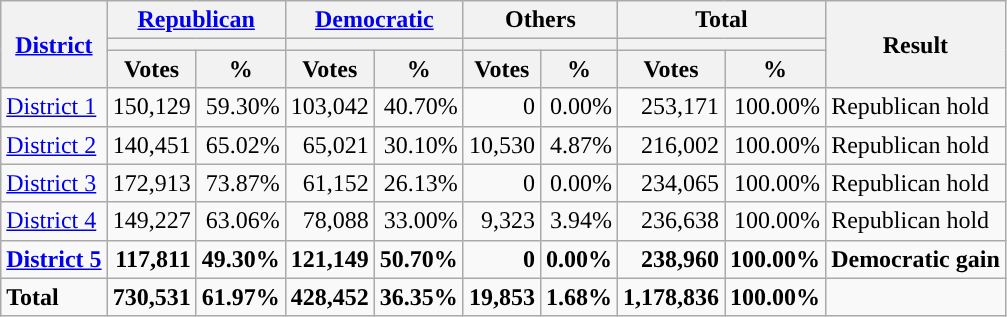<table class="wikitable plainrowheaders sortable" style="font-size:100%; text-align:right;">
<tr>
<th scope=col rowspan=3><a href='#'>District</a></th>
<th scope=col colspan=2><a href='#'>Republican</a></th>
<th scope=col colspan=2><a href='#'>Democratic</a></th>
<th scope=col colspan=2>Others</th>
<th scope=col colspan=2>Total</th>
<th scope=col rowspan=3>Result</th>
</tr>
<tr>
<th scope=col colspan=2 style="background:"></th>
<th scope=col colspan=2 style="background:"></th>
<th scope=col colspan=2></th>
<th scope=col colspan=2></th>
</tr>
<tr>
<th scope=col data-sort-type="number">Votes</th>
<th scope=col data-sort-type="number">%</th>
<th scope=col data-sort-type="number">Votes</th>
<th scope=col data-sort-type="number">%</th>
<th scope=col data-sort-type="number">Votes</th>
<th scope=col data-sort-type="number">%</th>
<th scope=col data-sort-type="number">Votes</th>
<th scope=col data-sort-type="number">%</th>
</tr>
<tr>
<td align=left><a href='#'>District 1</a></td>
<td>150,129</td>
<td>59.30%</td>
<td>103,042</td>
<td>40.70%</td>
<td>0</td>
<td>0.00%</td>
<td>253,171</td>
<td>100.00%</td>
<td align=left>Republican hold</td>
</tr>
<tr>
<td align=left><a href='#'>District 2</a></td>
<td>140,451</td>
<td>65.02%</td>
<td>65,021</td>
<td>30.10%</td>
<td>10,530</td>
<td>4.87%</td>
<td>216,002</td>
<td>100.00%</td>
<td align=left>Republican hold</td>
</tr>
<tr>
<td align=left><a href='#'>District 3</a></td>
<td>172,913</td>
<td>73.87%</td>
<td>61,152</td>
<td>26.13%</td>
<td>0</td>
<td>0.00%</td>
<td>234,065</td>
<td>100.00%</td>
<td align=left>Republican hold</td>
</tr>
<tr>
<td align=left><a href='#'>District 4</a></td>
<td>149,227</td>
<td>63.06%</td>
<td>78,088</td>
<td>33.00%</td>
<td>9,323</td>
<td>3.94%</td>
<td>236,638</td>
<td>100.00%</td>
<td align=left>Republican hold</td>
</tr>
<tr>
<td align=left><strong><a href='#'>District 5</a></strong></td>
<td><strong>117,811</strong></td>
<td><strong>49.30%</strong></td>
<td><strong>121,149</strong></td>
<td><strong>50.70%</strong></td>
<td><strong>0</strong></td>
<td><strong>0.00%</strong></td>
<td><strong>238,960</strong></td>
<td><strong>100.00%</strong></td>
<td align=left><strong>Democratic gain</strong></td>
</tr>
<tr class="sortbottom" style="font-weight:bold">
<td align=left>Total</td>
<td>730,531</td>
<td>61.97%</td>
<td>428,452</td>
<td>36.35%</td>
<td>19,853</td>
<td>1.68%</td>
<td>1,178,836</td>
<td>100.00%</td>
<td></td>
</tr>
</table>
